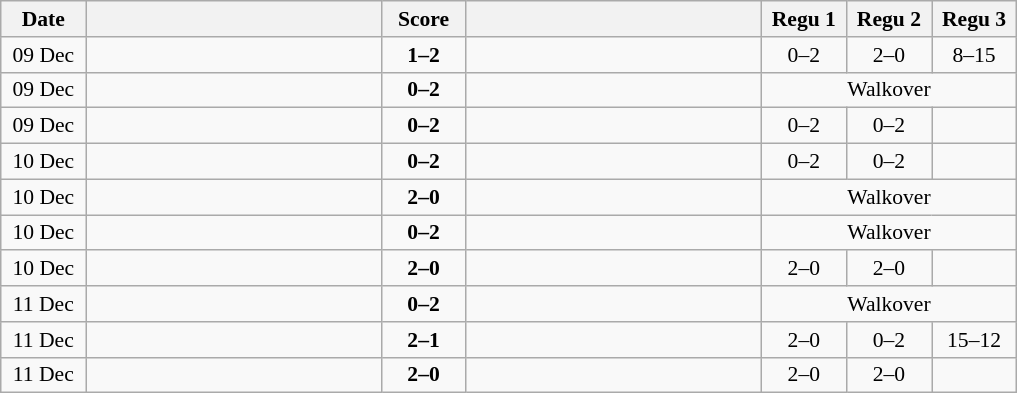<table class="wikitable" style="text-align: center; font-size:90% ">
<tr>
<th width="50">Date</th>
<th align="right" width="190"></th>
<th width="50">Score</th>
<th align="left" width="190"></th>
<th width="50">Regu 1</th>
<th width="50">Regu 2</th>
<th width="50">Regu 3</th>
</tr>
<tr>
<td>09 Dec</td>
<td align=right></td>
<td align=center><strong>1–2</strong></td>
<td align=left><strong></strong></td>
<td>0–2</td>
<td>2–0</td>
<td>8–15</td>
</tr>
<tr>
<td>09 Dec</td>
<td align=right></td>
<td align=center><strong>0–2</strong></td>
<td align=left><strong></strong></td>
<td colspan=3>Walkover</td>
</tr>
<tr>
<td>09 Dec</td>
<td align=right></td>
<td align=center><strong>0–2</strong></td>
<td align=left><strong></strong></td>
<td>0–2</td>
<td>0–2</td>
<td></td>
</tr>
<tr>
<td>10 Dec</td>
<td align=right></td>
<td align=center><strong>0–2</strong></td>
<td align=left><strong></strong></td>
<td>0–2</td>
<td>0–2</td>
<td></td>
</tr>
<tr>
<td>10 Dec</td>
<td align=right><strong></strong></td>
<td align=center><strong>2–0</strong></td>
<td align=left></td>
<td colspan=3>Walkover</td>
</tr>
<tr>
<td>10 Dec</td>
<td align=right></td>
<td align=center><strong>0–2</strong></td>
<td align=left><strong></strong></td>
<td colspan=3>Walkover</td>
</tr>
<tr>
<td>10 Dec</td>
<td align=right><strong></strong></td>
<td align=center><strong>2–0</strong></td>
<td align=left></td>
<td>2–0</td>
<td>2–0</td>
<td></td>
</tr>
<tr>
<td>11 Dec</td>
<td align=right></td>
<td align=center><strong>0–2</strong></td>
<td align=left><strong></strong></td>
<td colspan=3>Walkover</td>
</tr>
<tr>
<td>11 Dec</td>
<td align=right><strong></strong></td>
<td align=center><strong>2–1</strong></td>
<td align=left></td>
<td>2–0</td>
<td>0–2</td>
<td>15–12</td>
</tr>
<tr>
<td>11 Dec</td>
<td align=right><strong></strong></td>
<td align=center><strong>2–0</strong></td>
<td align=left></td>
<td>2–0</td>
<td>2–0</td>
<td></td>
</tr>
</table>
